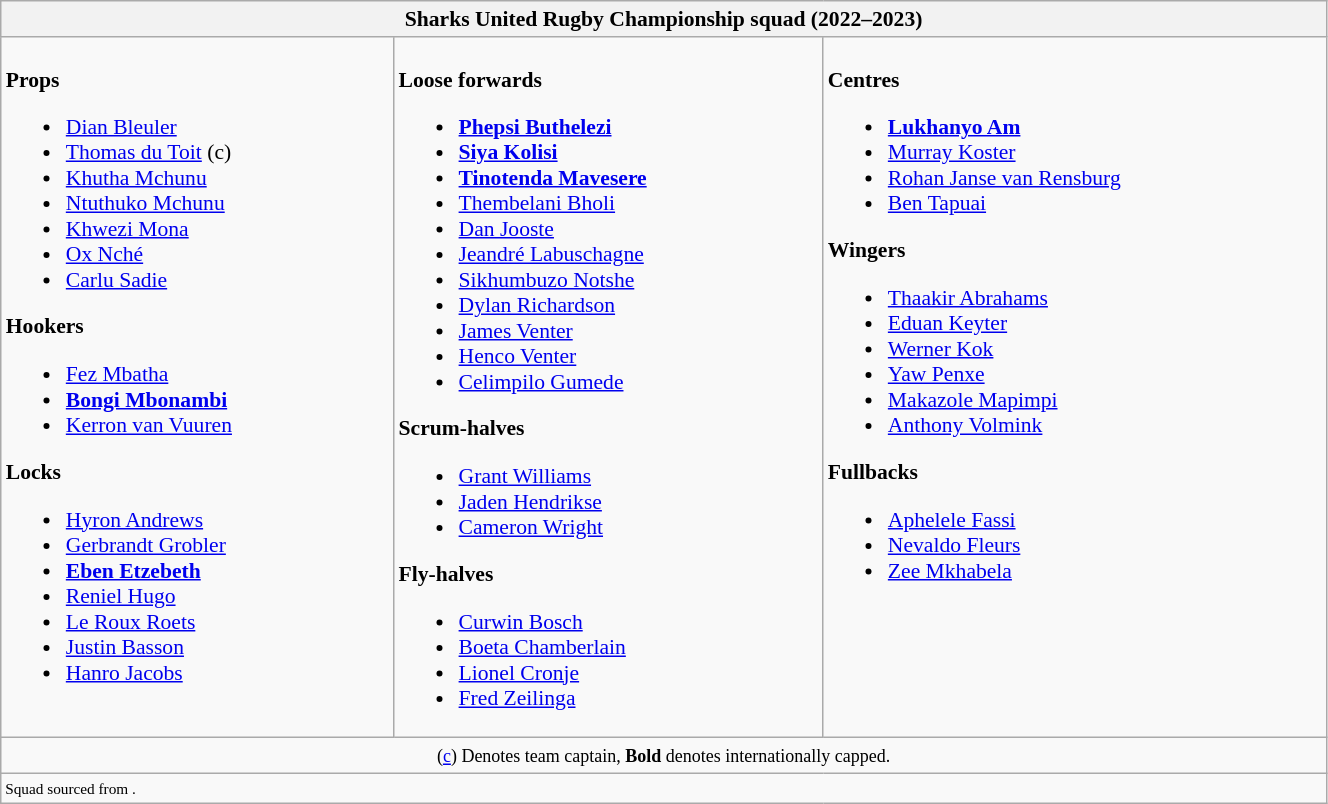<table class="wikitable" style="text-align:left; font-size:90%; width:70%">
<tr>
<th colspan="100%">Sharks United Rugby Championship squad (2022–2023)</th>
</tr>
<tr valign="top">
<td><br><strong>Props</strong><ul><li> <a href='#'>Dian Bleuler</a></li><li> <a href='#'>Thomas du Toit</a> (c)</li><li> <a href='#'>Khutha Mchunu</a></li><li> <a href='#'>Ntuthuko Mchunu</a></li><li> <a href='#'>Khwezi Mona</a></li><li> <a href='#'>Ox Nché</a></li><li> <a href='#'>Carlu Sadie</a></li></ul><strong>Hookers</strong><ul><li> <a href='#'>Fez Mbatha</a></li><li> <strong><a href='#'>Bongi Mbonambi</a></strong></li><li> <a href='#'>Kerron van Vuuren</a></li></ul><strong>Locks</strong><ul><li> <a href='#'>Hyron Andrews</a></li><li> <a href='#'>Gerbrandt Grobler</a></li><li> <strong><a href='#'>Eben Etzebeth</a></strong></li><li> <a href='#'>Reniel Hugo</a></li><li> <a href='#'>Le Roux Roets</a></li><li> <a href='#'>Justin Basson</a></li><li> <a href='#'>Hanro Jacobs</a></li></ul></td>
<td><br><strong>Loose forwards</strong><ul><li> <strong><a href='#'>Phepsi Buthelezi</a></strong></li><li> <strong><a href='#'>Siya Kolisi</a></strong></li><li> <strong><a href='#'>Tinotenda Mavesere</a></strong></li><li> <a href='#'>Thembelani Bholi</a></li><li> <a href='#'>Dan Jooste</a></li><li> <a href='#'>Jeandré Labuschagne</a></li><li> <a href='#'>Sikhumbuzo Notshe</a></li><li> <a href='#'>Dylan Richardson</a></li><li> <a href='#'>James Venter</a></li><li> <a href='#'>Henco Venter</a></li><li> <a href='#'>Celimpilo Gumede</a></li></ul><strong>Scrum-halves</strong><ul><li> <a href='#'>Grant Williams</a></li><li> <a href='#'>Jaden Hendrikse</a></li><li> <a href='#'>Cameron Wright</a></li></ul><strong>Fly-halves</strong><ul><li> <a href='#'>Curwin Bosch</a></li><li> <a href='#'>Boeta Chamberlain</a></li><li> <a href='#'>Lionel Cronje</a></li><li> <a href='#'>Fred Zeilinga</a></li></ul></td>
<td><br><strong>Centres</strong><ul><li> <strong><a href='#'>Lukhanyo Am</a></strong></li><li> <a href='#'>Murray Koster</a></li><li> <a href='#'>Rohan Janse van Rensburg</a></li><li> <a href='#'>Ben Tapuai</a></li></ul><strong>Wingers</strong><ul><li> <a href='#'>Thaakir Abrahams</a></li><li> <a href='#'>Eduan Keyter</a></li><li> <a href='#'>Werner Kok</a></li><li> <a href='#'>Yaw Penxe</a></li><li> <a href='#'>Makazole Mapimpi</a></li><li> <a href='#'>Anthony Volmink</a></li></ul><strong>Fullbacks</strong><ul><li> <a href='#'>Aphelele Fassi</a></li><li> <a href='#'>Nevaldo Fleurs</a></li><li> <a href='#'>Zee Mkhabela</a></li></ul></td>
</tr>
<tr>
<td colspan="100%" style="text-align:center;"><small>(<a href='#'>c</a>) Denotes team captain, <strong>Bold</strong> denotes internationally capped.</small></td>
</tr>
<tr>
<td colspan="100%" style="text-align:left; font-size:85%"><small>Squad sourced from .</small></td>
</tr>
</table>
